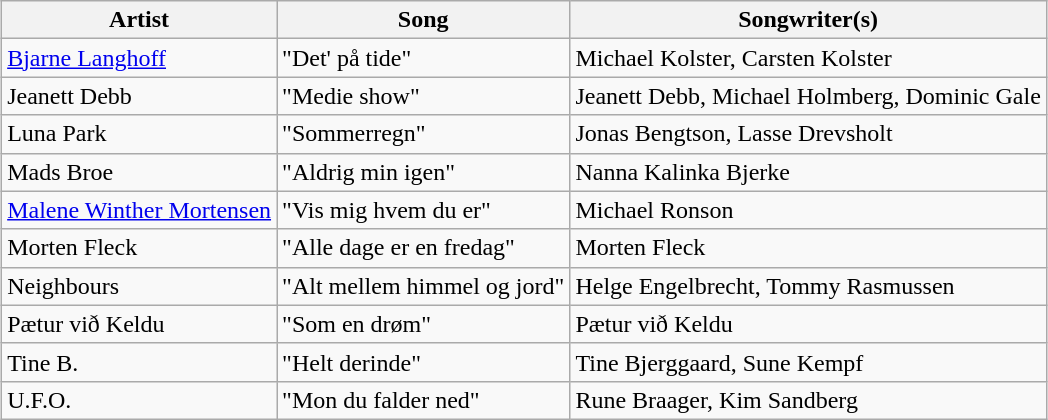<table class="wikitable" style="margin: 1em auto 1em auto">
<tr>
<th>Artist</th>
<th>Song</th>
<th>Songwriter(s)</th>
</tr>
<tr>
<td><a href='#'>Bjarne Langhoff</a></td>
<td>"Det' på tide"</td>
<td>Michael Kolster, Carsten Kolster</td>
</tr>
<tr>
<td>Jeanett Debb</td>
<td>"Medie show"</td>
<td>Jeanett Debb, Michael Holmberg, Dominic Gale</td>
</tr>
<tr>
<td>Luna Park</td>
<td>"Sommerregn"</td>
<td>Jonas Bengtson, Lasse Drevsholt</td>
</tr>
<tr>
<td>Mads Broe</td>
<td>"Aldrig min igen"</td>
<td>Nanna Kalinka Bjerke</td>
</tr>
<tr>
<td><a href='#'>Malene Winther Mortensen</a></td>
<td>"Vis mig hvem du er"</td>
<td>Michael Ronson</td>
</tr>
<tr>
<td>Morten Fleck</td>
<td>"Alle dage er en fredag"</td>
<td>Morten Fleck</td>
</tr>
<tr>
<td>Neighbours</td>
<td>"Alt mellem himmel og jord"</td>
<td>Helge Engelbrecht, Tommy Rasmussen</td>
</tr>
<tr>
<td>Pætur við Keldu</td>
<td>"Som en drøm"</td>
<td>Pætur við Keldu</td>
</tr>
<tr>
<td>Tine B.</td>
<td>"Helt derinde"</td>
<td>Tine Bjerggaard, Sune Kempf</td>
</tr>
<tr>
<td>U.F.O.</td>
<td>"Mon du falder ned"</td>
<td>Rune Braager, Kim Sandberg</td>
</tr>
</table>
